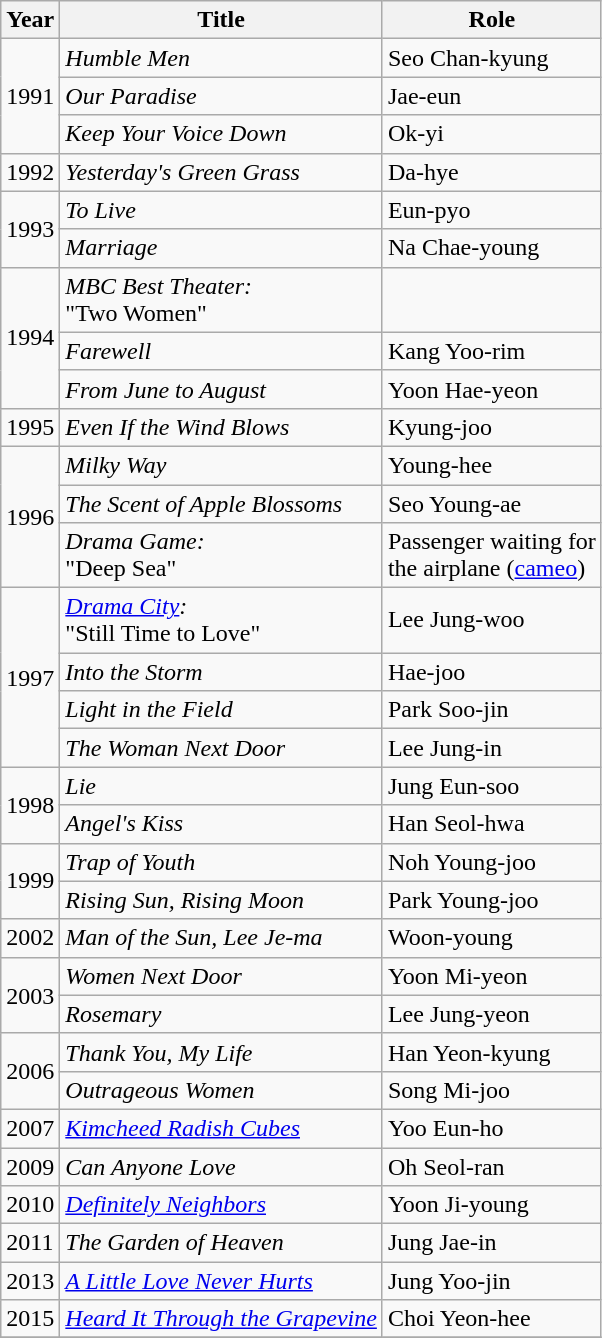<table class="wikitable sortable">
<tr>
<th>Year</th>
<th>Title</th>
<th>Role</th>
</tr>
<tr>
<td rowspan=3>1991</td>
<td><em>Humble Men</em></td>
<td>Seo Chan-kyung</td>
</tr>
<tr>
<td><em>Our Paradise</em></td>
<td>Jae-eun</td>
</tr>
<tr>
<td><em>Keep Your Voice Down</em></td>
<td>Ok-yi</td>
</tr>
<tr>
<td>1992</td>
<td><em>Yesterday's Green Grass</em></td>
<td>Da-hye</td>
</tr>
<tr>
<td rowspan=2>1993</td>
<td><em>To Live</em></td>
<td>Eun-pyo</td>
</tr>
<tr>
<td><em>Marriage</em></td>
<td>Na Chae-young</td>
</tr>
<tr>
<td rowspan=3>1994</td>
<td><em>MBC Best Theater:</em><br>"Two Women" </td>
<td></td>
</tr>
<tr>
<td><em>Farewell</em></td>
<td>Kang Yoo-rim</td>
</tr>
<tr>
<td><em>From June to August</em></td>
<td>Yoon Hae-yeon</td>
</tr>
<tr>
<td>1995</td>
<td><em>Even If the Wind Blows</em></td>
<td>Kyung-joo</td>
</tr>
<tr>
<td rowspan=3>1996</td>
<td><em>Milky Way</em></td>
<td>Young-hee</td>
</tr>
<tr>
<td><em>The Scent of Apple Blossoms</em></td>
<td>Seo Young-ae</td>
</tr>
<tr>
<td><em>Drama Game:</em><br>"Deep Sea" </td>
<td>Passenger waiting for <br> the airplane (<a href='#'>cameo</a>)</td>
</tr>
<tr>
<td rowspan=4>1997</td>
<td><em><a href='#'>Drama City</a>:</em><br>"Still Time to Love" </td>
<td>Lee Jung-woo</td>
</tr>
<tr>
<td><em>Into the Storm</em></td>
<td>Hae-joo</td>
</tr>
<tr>
<td><em>Light in the Field</em></td>
<td>Park Soo-jin</td>
</tr>
<tr>
<td><em>The Woman Next Door</em></td>
<td>Lee Jung-in</td>
</tr>
<tr>
<td rowspan=2>1998</td>
<td><em>Lie</em></td>
<td>Jung Eun-soo</td>
</tr>
<tr>
<td><em>Angel's Kiss</em></td>
<td>Han Seol-hwa</td>
</tr>
<tr>
<td rowspan=2>1999</td>
<td><em>Trap of Youth</em></td>
<td>Noh Young-joo</td>
</tr>
<tr>
<td><em>Rising Sun, Rising Moon</em></td>
<td>Park Young-joo</td>
</tr>
<tr>
<td>2002</td>
<td><em>Man of the Sun, Lee Je-ma</em></td>
<td>Woon-young</td>
</tr>
<tr>
<td rowspan=2>2003</td>
<td><em>Women Next Door</em></td>
<td>Yoon Mi-yeon</td>
</tr>
<tr>
<td><em>Rosemary</em></td>
<td>Lee Jung-yeon</td>
</tr>
<tr>
<td rowspan=2>2006</td>
<td><em>Thank You, My Life</em></td>
<td>Han Yeon-kyung</td>
</tr>
<tr>
<td><em>Outrageous Women</em></td>
<td>Song Mi-joo</td>
</tr>
<tr>
<td>2007</td>
<td><em><a href='#'>Kimcheed Radish Cubes</a></em></td>
<td>Yoo Eun-ho</td>
</tr>
<tr>
<td>2009</td>
<td><em>Can Anyone Love</em></td>
<td>Oh Seol-ran</td>
</tr>
<tr>
<td>2010</td>
<td><em><a href='#'>Definitely Neighbors</a></em></td>
<td>Yoon Ji-young</td>
</tr>
<tr>
<td>2011</td>
<td><em>The Garden of Heaven</em></td>
<td>Jung Jae-in</td>
</tr>
<tr>
<td>2013</td>
<td><em><a href='#'>A Little Love Never Hurts</a></em></td>
<td>Jung Yoo-jin</td>
</tr>
<tr>
<td>2015</td>
<td><em><a href='#'>Heard It Through the Grapevine</a></em></td>
<td>Choi Yeon-hee</td>
</tr>
<tr>
</tr>
</table>
